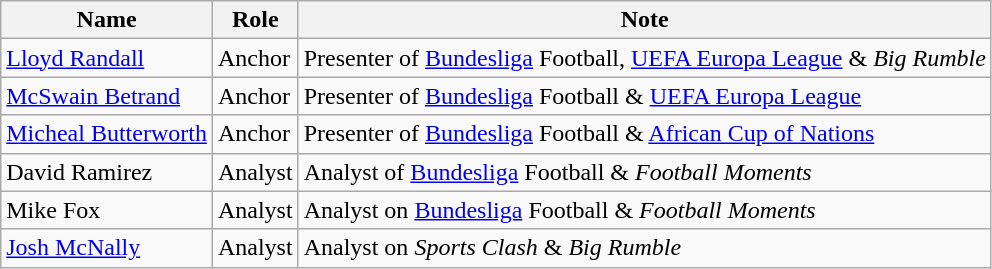<table class="wikitable">
<tr>
<th>Name</th>
<th>Role</th>
<th>Note</th>
</tr>
<tr>
<td><a href='#'>Lloyd Randall</a></td>
<td>Anchor</td>
<td>Presenter of <a href='#'>Bundesliga</a> Football, <a href='#'>UEFA Europa League</a> & <em>Big Rumble</em></td>
</tr>
<tr>
<td><a href='#'>McSwain Betrand</a></td>
<td>Anchor</td>
<td>Presenter of  <a href='#'>Bundesliga</a> Football & <a href='#'>UEFA Europa League</a></td>
</tr>
<tr>
<td><a href='#'>Micheal Butterworth</a></td>
<td>Anchor</td>
<td>Presenter of <a href='#'>Bundesliga</a> Football & <a href='#'>African Cup of Nations</a></td>
</tr>
<tr>
<td>David Ramirez</td>
<td>Analyst</td>
<td>Analyst of <a href='#'>Bundesliga</a> Football & <em>Football Moments</em></td>
</tr>
<tr>
<td>Mike Fox</td>
<td>Analyst</td>
<td>Analyst on <a href='#'>Bundesliga</a> Football &  <em>Football Moments</em></td>
</tr>
<tr>
<td><a href='#'>Josh McNally</a></td>
<td>Analyst</td>
<td>Analyst on <em>Sports Clash</em> & <em>Big Rumble</em></td>
</tr>
</table>
